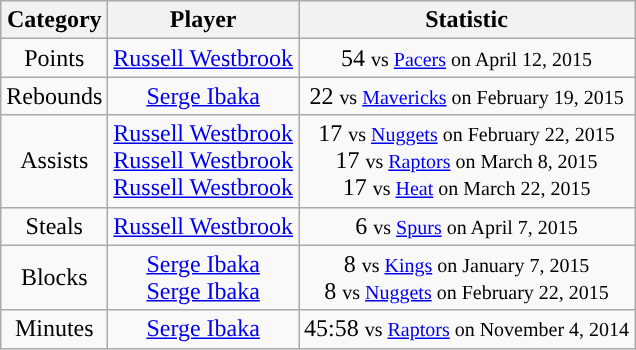<table class="wikitable sortable sortable" style="text-align: center">
<tr>
<th>Category</th>
<th>Player</th>
<th>Statistic</th>
</tr>
<tr style="text-align: center">
<td>Points</td>
<td><a href='#'>Russell Westbrook</a></td>
<td>54 <small>vs <a href='#'>Pacers</a> on April 12, 2015</small></td>
</tr>
<tr style="text-align: center">
<td>Rebounds</td>
<td><a href='#'>Serge Ibaka</a></td>
<td>22 <small>vs <a href='#'>Mavericks</a> on February 19, 2015</small></td>
</tr>
<tr style="text-align: center">
<td>Assists</td>
<td><a href='#'>Russell Westbrook</a><br><a href='#'>Russell Westbrook</a><br><a href='#'>Russell Westbrook</a></td>
<td>17 <small>vs <a href='#'>Nuggets</a> on February 22, 2015</small><br>17 <small>vs <a href='#'>Raptors</a> on March 8, 2015</small><br>17 <small>vs <a href='#'>Heat</a> on March 22, 2015</small></td>
</tr>
<tr style="text-align: center">
<td>Steals</td>
<td><a href='#'>Russell Westbrook</a></td>
<td>6 <small>vs <a href='#'>Spurs</a> on April 7, 2015</small></td>
</tr>
<tr style="text-align: center">
<td>Blocks</td>
<td><a href='#'>Serge Ibaka</a><br><a href='#'>Serge Ibaka</a></td>
<td>8 <small>vs <a href='#'>Kings</a> on January 7, 2015</small><br>8 <small>vs <a href='#'>Nuggets</a> on February 22, 2015</small></td>
</tr>
<tr style="text-align: center">
<td>Minutes</td>
<td><a href='#'>Serge Ibaka</a></td>
<td>45:58 <small>vs <a href='#'>Raptors</a> on November 4, 2014</small></td>
</tr>
</table>
